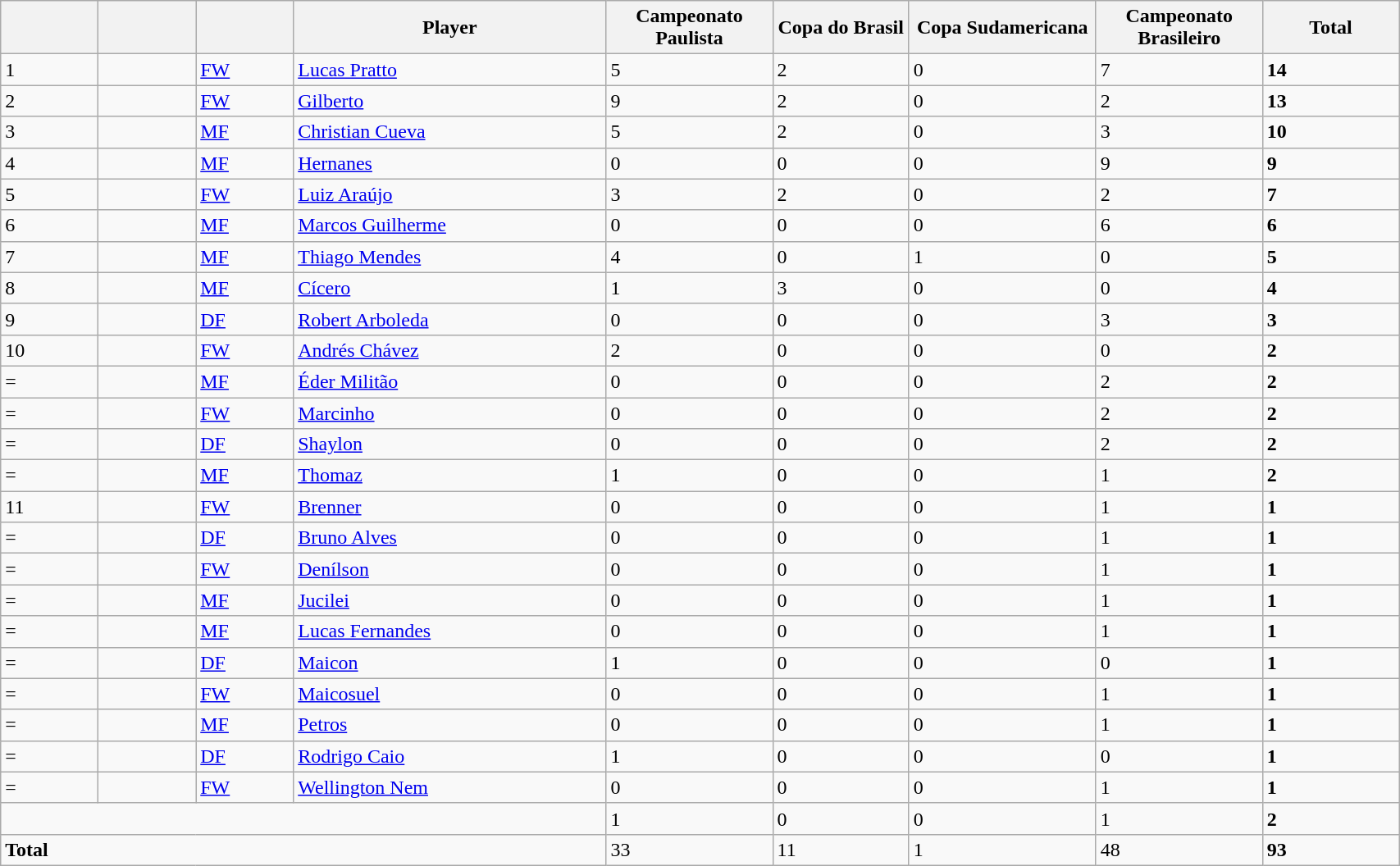<table class="wikitable" style="width:90%; style="font-size: 90%; text-align: left;">
<tr>
<th width=48></th>
<th width=48></th>
<th width=48></th>
<th width=170>Player</th>
<th width=70>Campeonato Paulista</th>
<th width=70>Copa do Brasil</th>
<th width=70>Copa Sudamericana</th>
<th width=70>Campeonato Brasileiro</th>
<th width=70>Total</th>
</tr>
<tr>
<td>1</td>
<td></td>
<td><a href='#'>FW</a></td>
<td><a href='#'>Lucas Pratto</a></td>
<td>5</td>
<td>2</td>
<td>0</td>
<td>7</td>
<td><strong>14</strong></td>
</tr>
<tr>
<td>2</td>
<td></td>
<td><a href='#'>FW</a></td>
<td><a href='#'>Gilberto</a></td>
<td>9</td>
<td>2</td>
<td>0</td>
<td>2</td>
<td><strong>13</strong></td>
</tr>
<tr>
<td>3</td>
<td></td>
<td><a href='#'>MF</a></td>
<td><a href='#'>Christian Cueva</a></td>
<td>5</td>
<td>2</td>
<td>0</td>
<td>3</td>
<td><strong>10</strong></td>
</tr>
<tr>
<td>4</td>
<td></td>
<td><a href='#'>MF</a></td>
<td><a href='#'>Hernanes</a></td>
<td>0</td>
<td>0</td>
<td>0</td>
<td>9</td>
<td><strong>9</strong></td>
</tr>
<tr>
<td>5</td>
<td></td>
<td><a href='#'>FW</a></td>
<td><a href='#'>Luiz Araújo</a></td>
<td>3</td>
<td>2</td>
<td>0</td>
<td>2</td>
<td><strong>7</strong></td>
</tr>
<tr>
<td>6</td>
<td></td>
<td><a href='#'>MF</a></td>
<td><a href='#'>Marcos Guilherme</a></td>
<td>0</td>
<td>0</td>
<td>0</td>
<td>6</td>
<td><strong>6</strong></td>
</tr>
<tr>
<td>7</td>
<td></td>
<td><a href='#'>MF</a></td>
<td><a href='#'>Thiago Mendes</a></td>
<td>4</td>
<td>0</td>
<td>1</td>
<td>0</td>
<td><strong>5</strong></td>
</tr>
<tr>
<td>8</td>
<td></td>
<td><a href='#'>MF</a></td>
<td><a href='#'>Cícero</a></td>
<td>1</td>
<td>3</td>
<td>0</td>
<td>0</td>
<td><strong>4</strong></td>
</tr>
<tr>
<td>9</td>
<td></td>
<td><a href='#'>DF</a></td>
<td><a href='#'>Robert Arboleda</a></td>
<td>0</td>
<td>0</td>
<td>0</td>
<td>3</td>
<td><strong>3</strong></td>
</tr>
<tr>
<td>10</td>
<td></td>
<td><a href='#'>FW</a></td>
<td><a href='#'>Andrés Chávez</a></td>
<td>2</td>
<td>0</td>
<td>0</td>
<td>0</td>
<td><strong>2</strong></td>
</tr>
<tr>
<td>=</td>
<td></td>
<td><a href='#'>MF</a></td>
<td><a href='#'>Éder Militão</a></td>
<td>0</td>
<td>0</td>
<td>0</td>
<td>2</td>
<td><strong>2</strong></td>
</tr>
<tr>
<td>=</td>
<td></td>
<td><a href='#'>FW</a></td>
<td><a href='#'>Marcinho</a></td>
<td>0</td>
<td>0</td>
<td>0</td>
<td>2</td>
<td><strong>2</strong></td>
</tr>
<tr>
<td>=</td>
<td></td>
<td><a href='#'>DF</a></td>
<td><a href='#'>Shaylon</a></td>
<td>0</td>
<td>0</td>
<td>0</td>
<td>2</td>
<td><strong>2</strong></td>
</tr>
<tr>
<td>=</td>
<td></td>
<td><a href='#'>MF</a></td>
<td><a href='#'>Thomaz</a></td>
<td>1</td>
<td>0</td>
<td>0</td>
<td>1</td>
<td><strong>2</strong></td>
</tr>
<tr>
<td>11</td>
<td></td>
<td><a href='#'>FW</a></td>
<td><a href='#'>Brenner</a></td>
<td>0</td>
<td>0</td>
<td>0</td>
<td>1</td>
<td><strong>1</strong></td>
</tr>
<tr>
<td>=</td>
<td></td>
<td><a href='#'>DF</a></td>
<td><a href='#'>Bruno Alves</a></td>
<td>0</td>
<td>0</td>
<td>0</td>
<td>1</td>
<td><strong>1</strong></td>
</tr>
<tr>
<td>=</td>
<td></td>
<td><a href='#'>FW</a></td>
<td><a href='#'>Denílson</a></td>
<td>0</td>
<td>0</td>
<td>0</td>
<td>1</td>
<td><strong>1</strong></td>
</tr>
<tr>
<td>=</td>
<td></td>
<td><a href='#'>MF</a></td>
<td><a href='#'>Jucilei</a></td>
<td>0</td>
<td>0</td>
<td>0</td>
<td>1</td>
<td><strong>1</strong></td>
</tr>
<tr>
<td>=</td>
<td></td>
<td><a href='#'>MF</a></td>
<td><a href='#'>Lucas Fernandes</a></td>
<td>0</td>
<td>0</td>
<td>0</td>
<td>1</td>
<td><strong>1</strong></td>
</tr>
<tr>
<td>=</td>
<td></td>
<td><a href='#'>DF</a></td>
<td><a href='#'>Maicon</a></td>
<td>1</td>
<td>0</td>
<td>0</td>
<td>0</td>
<td><strong>1</strong></td>
</tr>
<tr>
<td>=</td>
<td></td>
<td><a href='#'>FW</a></td>
<td><a href='#'>Maicosuel</a></td>
<td>0</td>
<td>0</td>
<td>0</td>
<td>1</td>
<td><strong>1</strong></td>
</tr>
<tr>
<td>=</td>
<td></td>
<td><a href='#'>MF</a></td>
<td><a href='#'>Petros</a></td>
<td>0</td>
<td>0</td>
<td>0</td>
<td>1</td>
<td><strong>1</strong></td>
</tr>
<tr>
<td>=</td>
<td></td>
<td><a href='#'>DF</a></td>
<td><a href='#'>Rodrigo Caio</a></td>
<td>1</td>
<td>0</td>
<td>0</td>
<td>0</td>
<td><strong>1</strong></td>
</tr>
<tr>
<td>=</td>
<td></td>
<td><a href='#'>FW</a></td>
<td><a href='#'>Wellington Nem</a></td>
<td>0</td>
<td>0</td>
<td>0</td>
<td>1</td>
<td><strong>1</strong></td>
</tr>
<tr>
<td colspan="4"></td>
<td>1</td>
<td>0</td>
<td>0</td>
<td>1</td>
<td><strong>2</strong></td>
</tr>
<tr>
<td colspan="4"><strong>Total</strong></td>
<td>33</td>
<td>11</td>
<td>1</td>
<td>48</td>
<td><strong>93</strong></td>
</tr>
</table>
